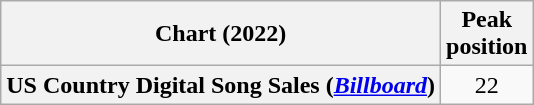<table class="wikitable sortable plainrowheaders" style="text-align:center;">
<tr>
<th>Chart (2022)</th>
<th>Peak<br>position</th>
</tr>
<tr>
<th scope="row">US Country Digital Song Sales (<em><a href='#'>Billboard</a></em>)</th>
<td>22</td>
</tr>
</table>
